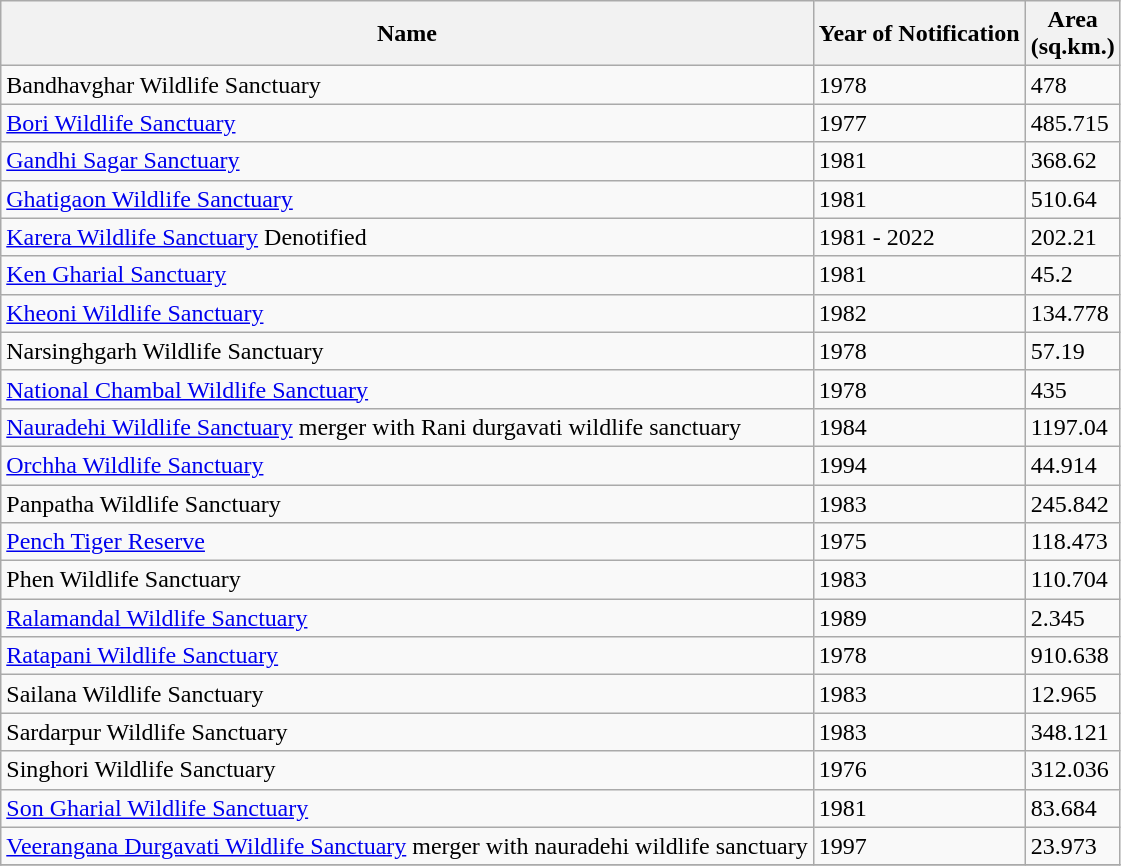<table class="wikitable sortable">
<tr>
<th>Name</th>
<th>Year of Notification</th>
<th>Area<br>(sq.km.)</th>
</tr>
<tr>
<td>Bandhavghar Wildlife Sanctuary</td>
<td>1978</td>
<td>478</td>
</tr>
<tr>
<td><a href='#'>Bori Wildlife Sanctuary</a></td>
<td>1977</td>
<td>485.715</td>
</tr>
<tr>
<td><a href='#'>Gandhi Sagar Sanctuary</a></td>
<td>1981</td>
<td>368.62</td>
</tr>
<tr>
<td><a href='#'>Ghatigaon Wildlife Sanctuary</a></td>
<td>1981</td>
<td>510.64</td>
</tr>
<tr>
<td><a href='#'>Karera Wildlife Sanctuary</a> Denotified</td>
<td>1981 - 2022</td>
<td>202.21</td>
</tr>
<tr>
<td><a href='#'>Ken Gharial Sanctuary</a></td>
<td>1981</td>
<td>45.2</td>
</tr>
<tr>
<td><a href='#'>Kheoni Wildlife Sanctuary</a></td>
<td>1982</td>
<td>134.778</td>
</tr>
<tr>
<td>Narsinghgarh Wildlife Sanctuary</td>
<td>1978</td>
<td>57.19</td>
</tr>
<tr>
<td><a href='#'>National Chambal Wildlife Sanctuary</a></td>
<td>1978</td>
<td>435</td>
</tr>
<tr>
<td><a href='#'>Nauradehi Wildlife Sanctuary</a> merger with Rani durgavati wildlife sanctuary</td>
<td>1984</td>
<td>1197.04</td>
</tr>
<tr>
<td><a href='#'>Orchha Wildlife Sanctuary</a></td>
<td>1994</td>
<td>44.914</td>
</tr>
<tr>
<td>Panpatha Wildlife Sanctuary</td>
<td>1983</td>
<td>245.842</td>
</tr>
<tr>
<td><a href='#'>Pench Tiger Reserve</a></td>
<td>1975</td>
<td>118.473</td>
</tr>
<tr>
<td>Phen Wildlife Sanctuary</td>
<td>1983</td>
<td>110.704</td>
</tr>
<tr>
<td><a href='#'>Ralamandal Wildlife Sanctuary</a></td>
<td>1989</td>
<td>2.345</td>
</tr>
<tr>
<td><a href='#'>Ratapani Wildlife Sanctuary</a></td>
<td>1978</td>
<td>910.638</td>
</tr>
<tr>
<td>Sailana Wildlife Sanctuary</td>
<td>1983</td>
<td>12.965</td>
</tr>
<tr>
<td>Sardarpur Wildlife Sanctuary</td>
<td>1983</td>
<td>348.121</td>
</tr>
<tr>
<td>Singhori Wildlife Sanctuary</td>
<td>1976</td>
<td>312.036</td>
</tr>
<tr>
<td><a href='#'>Son Gharial Wildlife Sanctuary</a></td>
<td>1981</td>
<td>83.684</td>
</tr>
<tr>
<td><a href='#'>Veerangana Durgavati Wildlife Sanctuary</a> merger with nauradehi wildlife sanctuary</td>
<td>1997</td>
<td>23.973</td>
</tr>
<tr>
</tr>
</table>
